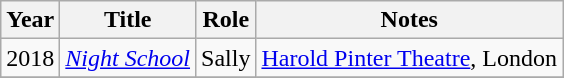<table class="wikitable sortable">
<tr>
<th>Year</th>
<th>Title</th>
<th>Role</th>
<th class="unsortable">Notes</th>
</tr>
<tr>
<td>2018</td>
<td><em><a href='#'>Night School</a></em></td>
<td>Sally</td>
<td><a href='#'>Harold Pinter Theatre</a>, London</td>
</tr>
<tr>
</tr>
</table>
